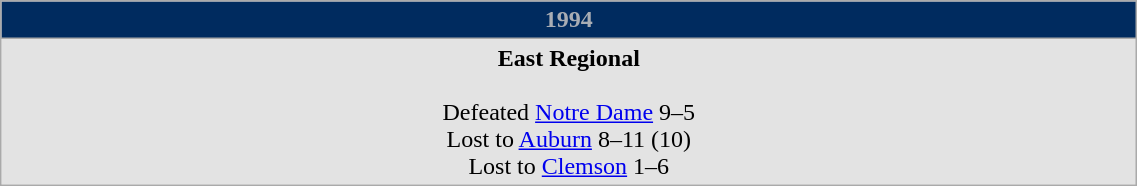<table Class="wikitable" width="60%">
<tr>
<th style="background:#002B5F; color:#A8ADB4;">1994</th>
</tr>
<tr style="background: #e3e3e3;">
<td align="center"><strong>East Regional</strong><br><br>Defeated <a href='#'>Notre Dame</a> 9–5<br>Lost to <a href='#'>Auburn</a> 8–11 (10)<br>Lost to <a href='#'>Clemson</a> 1–6</td>
</tr>
</table>
